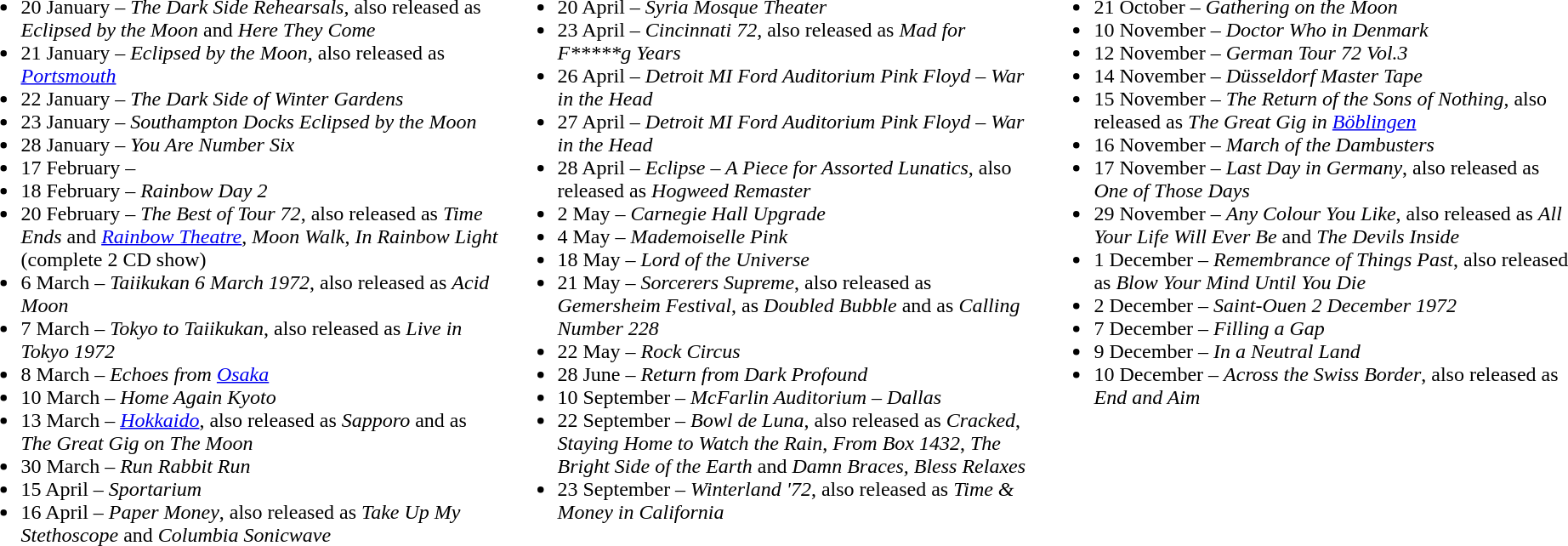<table style="width:100%;">
<tr valign="top">
<td style="width:33%;"><br><ul><li>20 January – <em>The Dark Side Rehearsals</em>, also released as <em>Eclipsed by the Moon</em> and <em>Here They Come</em></li><li>21 January – <em>Eclipsed by the Moon</em>, also released as <em><a href='#'>Portsmouth</a></em></li><li>22 January – <em>The Dark Side of Winter Gardens</em></li><li>23 January – <em>Southampton Docks Eclipsed by the Moon</em></li><li>28 January – <em>You Are Number Six</em></li><li>17 February –</li><li>18 February – <em>Rainbow Day 2</em></li><li>20 February – <em>The Best of Tour 72</em>, also released as <em>Time Ends</em> and <em><a href='#'>Rainbow Theatre</a></em>, <em>Moon Walk</em>, <em>In Rainbow Light</em> (complete 2 CD show)</li><li>6 March – <em>Taiikukan 6 March 1972</em>, also released as <em>Acid Moon</em></li><li>7 March – <em>Tokyo to Taiikukan</em>, also released as <em>Live in Tokyo 1972</em></li><li>8 March – <em>Echoes from <a href='#'>Osaka</a></em></li><li>10 March – <em>Home Again Kyoto</em></li><li>13 March – <em><a href='#'>Hokkaido</a></em>, also released as <em>Sapporo</em> and as <em>The Great Gig on The Moon</em></li><li>30 March – <em>Run Rabbit Run</em></li><li>15 April – <em>Sportarium</em></li><li>16 April – <em>Paper Money</em>, also released as <em>Take Up My Stethoscope</em> and <em>Columbia Sonicwave</em></li></ul></td>
<td style="width:33%;"><br><ul><li>20 April – <em>Syria Mosque Theater</em></li><li>23 April – <em>Cincinnati 72</em>, also released as <em>Mad for F*****g Years</em></li><li>26 April – <em>Detroit MI Ford Auditorium Pink Floyd – War in the Head</em></li><li>27 April – <em>Detroit MI Ford Auditorium Pink Floyd – War in the Head</em></li><li>28 April – <em>Eclipse – A Piece for Assorted Lunatics</em>, also released as <em>Hogweed Remaster</em></li><li>2 May – <em>Carnegie Hall Upgrade</em></li><li>4 May – <em>Mademoiselle Pink</em></li><li>18 May – <em>Lord of the Universe</em></li><li>21 May – <em>Sorcerers Supreme</em>, also released as <em>Gemersheim Festival</em>, as <em>Doubled Bubble</em> and as <em>Calling Number 228</em></li><li>22 May – <em>Rock Circus</em></li><li>28 June – <em>Return from Dark Profound</em></li><li>10 September – <em>McFarlin Auditorium – Dallas</em></li><li>22 September – <em>Bowl de Luna</em>, also released as <em>Cracked</em>, <em>Staying Home to Watch the Rain</em>, <em>From Box 1432</em>, <em>The Bright Side of the Earth</em> and <em>Damn Braces, Bless Relaxes</em></li><li>23 September – <em>Winterland '72</em>, also released as <em>Time & Money in California</em></li></ul></td>
<td style="width:33%;"><br><ul><li>21 October – <em>Gathering on the Moon</em></li><li>10 November – <em>Doctor Who in Denmark</em></li><li>12 November – <em>German Tour 72 Vol.3</em></li><li>14 November – <em>Düsseldorf Master Tape</em></li><li>15 November – <em>The Return of the Sons of Nothing</em>, also released as <em>The Great Gig in <a href='#'>Böblingen</a></em></li><li>16 November – <em>March of the Dambusters</em></li><li>17 November – <em>Last Day in Germany</em>, also released as <em>One of Those Days</em></li><li>29 November – <em>Any Colour You Like</em>, also released as <em>All Your Life Will Ever Be</em> and <em>The Devils Inside</em></li><li>1 December – <em>Remembrance of Things Past</em>, also released as <em>Blow Your Mind Until You Die</em></li><li>2 December – <em>Saint-Ouen 2 December 1972</em></li><li>7 December – <em>Filling a Gap</em></li><li>9 December – <em>In a Neutral Land</em></li><li>10 December – <em>Across the Swiss Border</em>, also released as <em>End and Aim</em></li></ul></td>
</tr>
</table>
